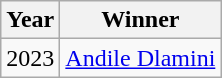<table class="wikitable">
<tr>
<th>Year</th>
<th>Winner</th>
</tr>
<tr>
<td>2023</td>
<td><a href='#'>Andile Dlamini</a></td>
</tr>
</table>
